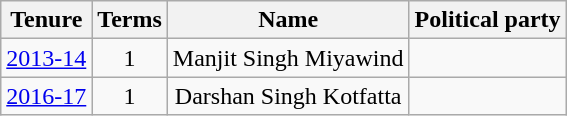<table class="wikitable sortable">
<tr>
<th>Tenure</th>
<th>Terms</th>
<th>Name</th>
<th colspan="2">Political party</th>
</tr>
<tr align="center">
<td><a href='#'>2013-14</a></td>
<td>1</td>
<td>Manjit Singh Miyawind </td>
<td></td>
</tr>
<tr align="center">
<td><a href='#'>2016-17</a></td>
<td>1</td>
<td>Darshan Singh Kotfatta</td>
<td></td>
</tr>
</table>
